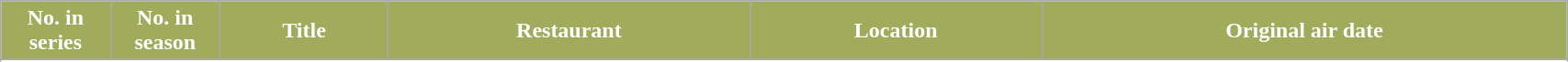<table class="wikitable plainrowheaders" style="width:90%;">
<tr>
<th scope="col" style="background-color: #a0ab5b; color: #FFFFFF;" width=7%>No. in<br>series</th>
<th scope="col" style="background-color: #a0ab5b; color: #FFFFFF;" width=7%>No. in<br>season</th>
<th scope="col" style="background-color: #a0ab5b; color: #FFFFFF;">Title</th>
<th scope="col" style="background-color: #a0ab5b; color: #FFFFFF;">Restaurant</th>
<th scope="col" style="background-color: #a0ab5b; color: #FFFFFF;">Location</th>
<th scope="col" style="background-color: #a0ab5b; color: #FFFFFF;">Original air date</th>
</tr>
<tr>
</tr>
<tr>
</tr>
<tr>
</tr>
<tr>
</tr>
<tr>
</tr>
<tr>
</tr>
<tr>
</tr>
<tr>
</tr>
<tr>
</tr>
<tr>
</tr>
<tr>
</tr>
<tr>
</tr>
<tr>
</tr>
</table>
